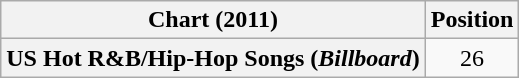<table class="wikitable plainrowheaders" style="text-align:center">
<tr>
<th>Chart (2011)</th>
<th>Position</th>
</tr>
<tr>
<th scope="row">US Hot R&B/Hip-Hop Songs (<em>Billboard</em>)</th>
<td>26</td>
</tr>
</table>
